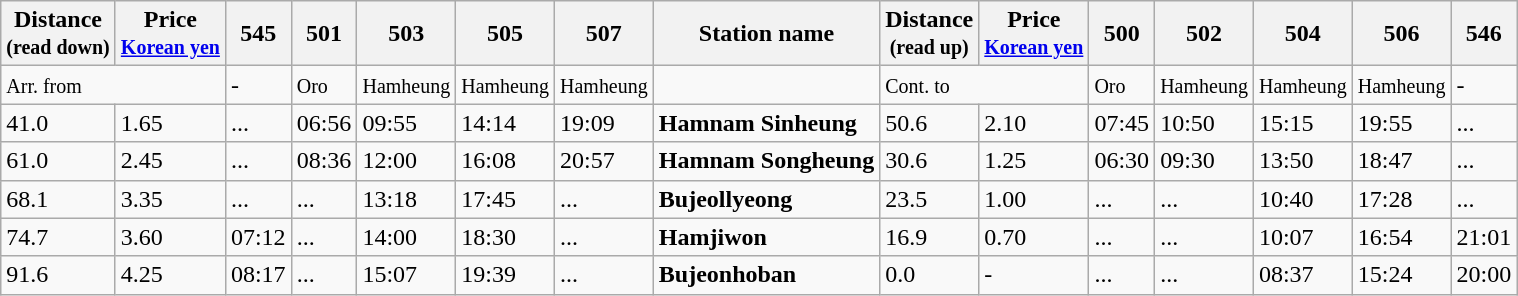<table class="wikitable">
<tr>
<th>Distance<br><small>(read down)</small></th>
<th>Price<br><small><a href='#'>Korean yen</a></small></th>
<th><strong>545</strong></th>
<th><strong>501</strong></th>
<th><strong>503</strong></th>
<th><strong>505</strong></th>
<th><strong>507</strong></th>
<th>Station name</th>
<th>Distance<br><small>(read up)</small></th>
<th>Price<br><small><a href='#'>Korean yen</a></small></th>
<th><strong>500</strong></th>
<th><strong>502</strong></th>
<th><strong>504</strong></th>
<th><strong>506</strong></th>
<th><strong>546</strong></th>
</tr>
<tr>
<td colspan=2><small>Arr. from</small></td>
<td>-</td>
<td><small>Oro</small></td>
<td><small>Hamheung</small></td>
<td><small>Hamheung</small></td>
<td><small>Hamheung</small></td>
<td></td>
<td colspan=2><small>Cont. to</small></td>
<td><small>Oro</small></td>
<td><small>Hamheung</small></td>
<td><small>Hamheung</small></td>
<td><small>Hamheung</small></td>
<td>-</td>
</tr>
<tr>
<td>41.0</td>
<td>1.65</td>
<td>...</td>
<td>06:56</td>
<td>09:55</td>
<td>14:14</td>
<td>19:09</td>
<td><strong>Hamnam Sinheung</strong></td>
<td>50.6</td>
<td>2.10</td>
<td>07:45</td>
<td>10:50</td>
<td>15:15</td>
<td>19:55</td>
<td>...</td>
</tr>
<tr>
<td>61.0</td>
<td>2.45</td>
<td>...</td>
<td>08:36</td>
<td>12:00</td>
<td>16:08</td>
<td>20:57</td>
<td><strong>Hamnam Songheung</strong></td>
<td>30.6</td>
<td>1.25</td>
<td>06:30</td>
<td>09:30</td>
<td>13:50</td>
<td>18:47</td>
<td>...</td>
</tr>
<tr>
<td>68.1</td>
<td>3.35</td>
<td>...</td>
<td>...</td>
<td>13:18</td>
<td>17:45</td>
<td>...</td>
<td><strong>Bujeollyeong</strong></td>
<td>23.5</td>
<td>1.00</td>
<td>...</td>
<td>...</td>
<td>10:40</td>
<td>17:28</td>
<td>...</td>
</tr>
<tr>
<td>74.7</td>
<td>3.60</td>
<td>07:12</td>
<td>...</td>
<td>14:00</td>
<td>18:30</td>
<td>...</td>
<td><strong>Hamjiwon</strong></td>
<td>16.9</td>
<td>0.70</td>
<td>...</td>
<td>...</td>
<td>10:07</td>
<td>16:54</td>
<td>21:01</td>
</tr>
<tr>
<td>91.6</td>
<td>4.25</td>
<td>08:17</td>
<td>...</td>
<td>15:07</td>
<td>19:39</td>
<td>...</td>
<td><strong>Bujeonhoban</strong></td>
<td>0.0</td>
<td>-</td>
<td>...</td>
<td>...</td>
<td>08:37</td>
<td>15:24</td>
<td>20:00</td>
</tr>
</table>
